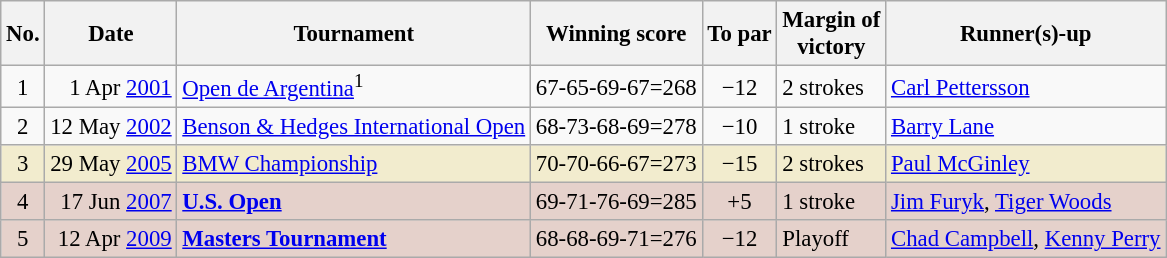<table class="wikitable" style="font-size:95%;">
<tr>
<th>No.</th>
<th>Date</th>
<th>Tournament</th>
<th>Winning score</th>
<th>To par</th>
<th>Margin of<br>victory</th>
<th>Runner(s)-up</th>
</tr>
<tr>
<td align=center>1</td>
<td align=right>1 Apr <a href='#'>2001</a></td>
<td><a href='#'>Open de Argentina</a><sup>1</sup></td>
<td>67-65-69-67=268</td>
<td align=center>−12</td>
<td>2 strokes</td>
<td> <a href='#'>Carl Pettersson</a></td>
</tr>
<tr>
<td align=center>2</td>
<td align=right>12 May <a href='#'>2002</a></td>
<td><a href='#'>Benson & Hedges International Open</a></td>
<td>68-73-68-69=278</td>
<td align=center>−10</td>
<td>1 stroke</td>
<td> <a href='#'>Barry Lane</a></td>
</tr>
<tr style="background:#f2ecce;">
<td align=center>3</td>
<td align=right>29 May <a href='#'>2005</a></td>
<td><a href='#'>BMW Championship</a></td>
<td>70-70-66-67=273</td>
<td align=center>−15</td>
<td>2 strokes</td>
<td> <a href='#'>Paul McGinley</a></td>
</tr>
<tr style="background:#e5d1cb;">
<td align=center>4</td>
<td align=right>17 Jun <a href='#'>2007</a></td>
<td><strong><a href='#'>U.S. Open</a></strong></td>
<td>69-71-76-69=285</td>
<td align=center>+5</td>
<td>1 stroke</td>
<td> <a href='#'>Jim Furyk</a>,  <a href='#'>Tiger Woods</a></td>
</tr>
<tr style="background:#e5d1cb;">
<td align=center>5</td>
<td align=right>12 Apr <a href='#'>2009</a></td>
<td><strong><a href='#'>Masters Tournament</a></strong></td>
<td>68-68-69-71=276</td>
<td align=center>−12</td>
<td>Playoff</td>
<td> <a href='#'>Chad Campbell</a>,  <a href='#'>Kenny Perry</a></td>
</tr>
</table>
